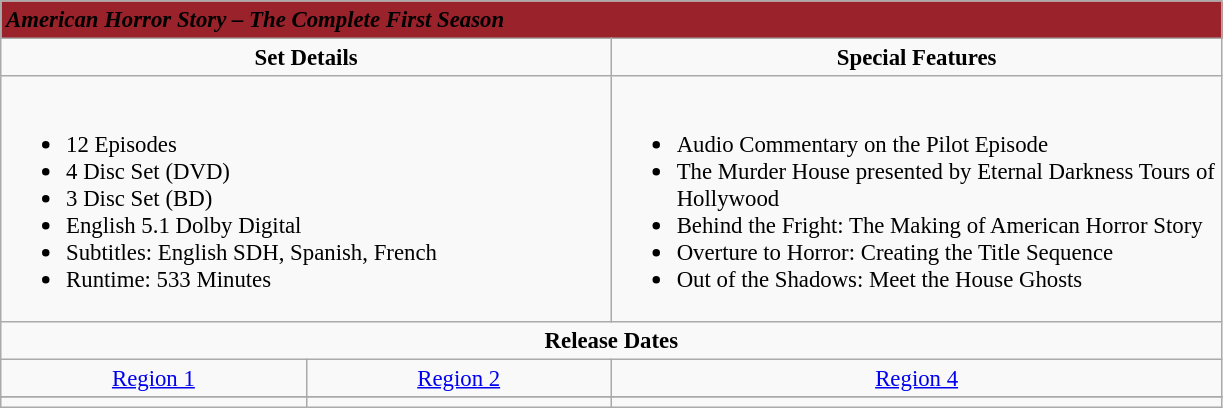<table class="wikitable" style="font-size: 95%;">
<tr style="background:#9A222A;">
<td colspan="3"><span> <strong><em>American Horror Story – The Complete First Season</em></strong></span></td>
</tr>
<tr style="vertical-align:top; text-align:center;">
<td style="width:400px;" colspan="2"><strong>Set Details</strong></td>
<td style="width:400px; " colspan="2"><strong>Special Features</strong></td>
</tr>
<tr valign="top">
<td colspan="2"  style="text-align:left; width:400px;"><br><ul><li>12 Episodes</li><li>4 Disc Set (DVD)</li><li>3 Disc Set (BD)</li><li>English 5.1 Dolby Digital</li><li>Subtitles: English SDH, Spanish, French</li><li>Runtime: 533 Minutes</li></ul></td>
<td colspan="3"  style="text-align:left; width:400px;"><br><ul><li>Audio Commentary on the Pilot Episode</li><li>The Murder House presented by Eternal Darkness Tours of Hollywood</li><li>Behind the Fright: The Making of American Horror Story</li><li>Overture to Horror: Creating the Title Sequence</li><li>Out of the Shadows: Meet the House Ghosts</li></ul></td>
</tr>
<tr>
<td colspan="3" style="text-align:center;"><strong>Release Dates</strong></td>
</tr>
<tr>
<td style="text-align:center;"><a href='#'>Region 1</a></td>
<td style="text-align:center;"><a href='#'>Region 2</a></td>
<td style="text-align:center;"><a href='#'>Region 4</a></td>
</tr>
<tr style="text-align:center;">
</tr>
<tr style="text-align:center;">
</tr>
<tr>
<td colspan="1"></td>
<td colspan="1"></td>
<td colspan="1"></td>
</tr>
</table>
